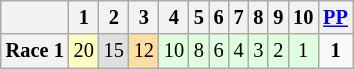<table class="wikitable" style="font-size: 85%;">
<tr>
<th></th>
<th>1</th>
<th>2</th>
<th>3</th>
<th>4</th>
<th>5</th>
<th>6</th>
<th>7</th>
<th>8</th>
<th>9</th>
<th>10</th>
<th><a href='#'>PP</a></th>
</tr>
<tr align="center">
<th>Race 1</th>
<td style="background:#FFFFBF;">20</td>
<td style="background:#DFDFDF;">15</td>
<td style="background:#FFDF9F;">12</td>
<td style="background:#DFFFDF;">10</td>
<td style="background:#DFFFDF;">8</td>
<td style="background:#DFFFDF;">6</td>
<td style="background:#DFFFDF;">4</td>
<td style="background:#DFFFDF;">3</td>
<td style="background:#DFFFDF;">2</td>
<td style="background:#DFFFDF;">1</td>
<td><strong>1</strong></td>
</tr>
</table>
